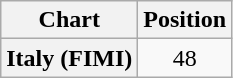<table class="wikitable plainrowheaders" style="text-align:center;">
<tr>
<th>Chart</th>
<th>Position</th>
</tr>
<tr>
<th scope="row">Italy (FIMI)</th>
<td>48</td>
</tr>
</table>
